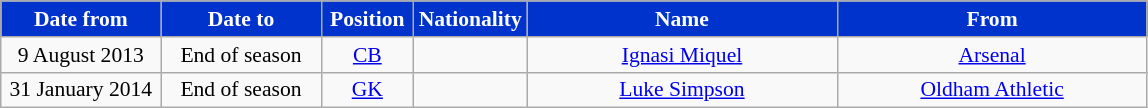<table class="wikitable" style="text-align:center; font-size:90%">
<tr>
<th style="background:#03c; color:white; width:100px;">Date from</th>
<th style="background:#03c; color:white; width:100px;">Date to</th>
<th style="background:#03c; color:white; width:55px;">Position</th>
<th style="background:#03c; color:white; width:55px;">Nationality</th>
<th style="background:#03c; color:white; width:200px;">Name</th>
<th style="background:#03c; color:white; width:200px;">From</th>
</tr>
<tr>
<td>9 August 2013</td>
<td>End of season</td>
<td><a href='#'>CB</a></td>
<td></td>
<td><a href='#'>Ignasi Miquel</a></td>
<td> <a href='#'>Arsenal</a></td>
</tr>
<tr>
<td>31 January 2014</td>
<td>End of season</td>
<td><a href='#'>GK</a></td>
<td></td>
<td><a href='#'>Luke Simpson</a></td>
<td> <a href='#'>Oldham Athletic</a></td>
</tr>
</table>
